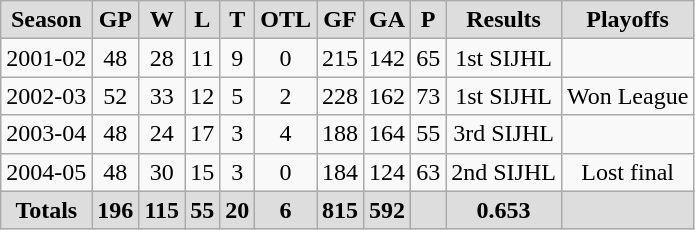<table class="wikitable">
<tr align="center"  bgcolor="#dddddd">
<td><strong>Season</strong></td>
<td><strong>GP</strong></td>
<td><strong>W</strong></td>
<td><strong>L</strong></td>
<td><strong>T</strong></td>
<td><strong>OTL</strong></td>
<td><strong>GF</strong></td>
<td><strong>GA</strong></td>
<td><strong>P</strong></td>
<td><strong>Results</strong></td>
<td><strong>Playoffs</strong></td>
</tr>
<tr align="center">
<td>2001-02</td>
<td>48</td>
<td>28</td>
<td>11</td>
<td>9</td>
<td>0</td>
<td>215</td>
<td>142</td>
<td>65</td>
<td>1st SIJHL</td>
<td></td>
</tr>
<tr align="center">
<td>2002-03</td>
<td>52</td>
<td>33</td>
<td>12</td>
<td>5</td>
<td>2</td>
<td>228</td>
<td>162</td>
<td>73</td>
<td>1st SIJHL</td>
<td>Won League</td>
</tr>
<tr align="center">
<td>2003-04</td>
<td>48</td>
<td>24</td>
<td>17</td>
<td>3</td>
<td>4</td>
<td>188</td>
<td>164</td>
<td>55</td>
<td>3rd SIJHL</td>
<td></td>
</tr>
<tr align="center">
<td>2004-05</td>
<td>48</td>
<td>30</td>
<td>15</td>
<td>3</td>
<td>0</td>
<td>184</td>
<td>124</td>
<td>63</td>
<td>2nd SIJHL</td>
<td>Lost final</td>
</tr>
<tr align="center"  bgcolor="#dddddd">
<td><strong>Totals</strong></td>
<td><strong>196</strong></td>
<td><strong>115</strong></td>
<td><strong>55</strong></td>
<td><strong>20</strong></td>
<td><strong>6</strong></td>
<td><strong>815</strong></td>
<td><strong>592</strong></td>
<td></td>
<td><strong>0.653</strong></td>
<td></td>
</tr>
</table>
